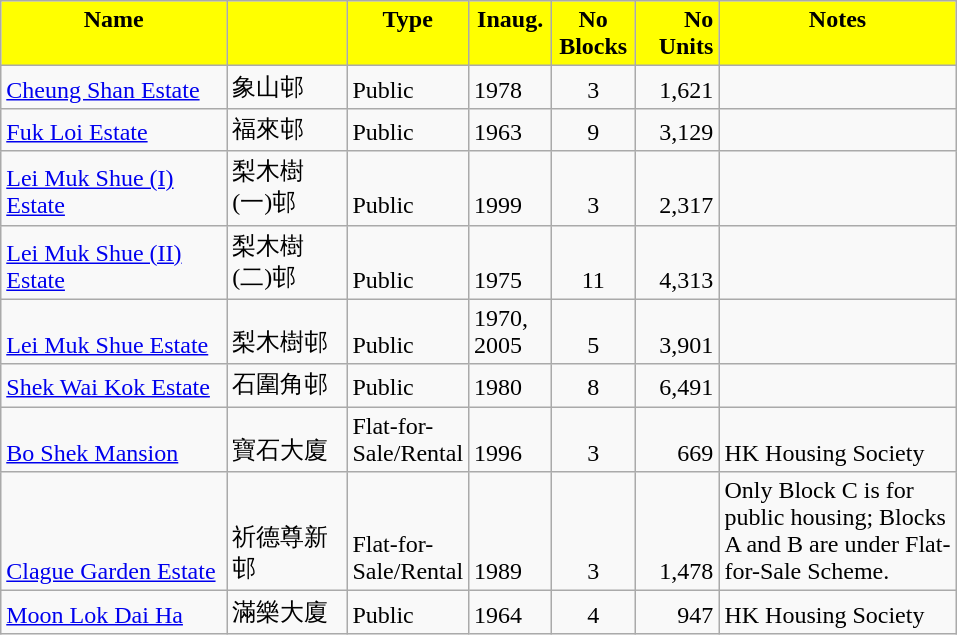<table class="wikitable">
<tr style="font-weight:bold;background-color:yellow" align="center" valign="top">
<td width="143.25" Height="12.75" align="center">Name</td>
<td width="72.75" align="center" valign="top"></td>
<td width="59.25" align="center" valign="top">Type</td>
<td width="48" align="center" valign="top">Inaug.</td>
<td width="48" align="center" valign="top">No Blocks</td>
<td width="48.75" align="right" valign="bottom">No Units</td>
<td width="150.75" align="center" valign="top">Notes</td>
</tr>
<tr valign="bottom">
<td Height="12.75"><a href='#'>Cheung Shan Estate</a></td>
<td>象山邨</td>
<td>Public</td>
<td>1978</td>
<td align="center">3</td>
<td align="right">1,621</td>
<td></td>
</tr>
<tr valign="bottom">
<td Height="12.75"><a href='#'>Fuk Loi Estate</a></td>
<td>福來邨</td>
<td>Public</td>
<td>1963</td>
<td align="center">9</td>
<td align="right">3,129</td>
<td></td>
</tr>
<tr valign="bottom">
<td Height="12.75"><a href='#'>Lei Muk Shue (I) Estate</a></td>
<td>梨木樹(一)邨</td>
<td>Public</td>
<td>1999</td>
<td align="center">3</td>
<td align="right">2,317</td>
<td></td>
</tr>
<tr valign="bottom">
<td Height="12.75"><a href='#'>Lei Muk Shue (II) Estate</a></td>
<td>梨木樹(二)邨</td>
<td>Public</td>
<td>1975</td>
<td align="center">11</td>
<td align="right">4,313</td>
<td></td>
</tr>
<tr valign="bottom">
<td Height="12.75"><a href='#'>Lei Muk Shue Estate</a></td>
<td>梨木樹邨</td>
<td>Public</td>
<td>1970, 2005</td>
<td align="center">5</td>
<td align="right">3,901</td>
<td></td>
</tr>
<tr valign="bottom">
<td Height="12.75"><a href='#'>Shek Wai Kok Estate</a></td>
<td>石圍角邨</td>
<td>Public</td>
<td>1980</td>
<td align="center">8</td>
<td align="right">6,491</td>
<td></td>
</tr>
<tr valign="bottom">
<td Height="12.75"><a href='#'>Bo Shek Mansion</a></td>
<td>寶石大廈</td>
<td>Flat-for-Sale/Rental</td>
<td>1996</td>
<td align="center">3</td>
<td align="right">669</td>
<td>HK Housing Society</td>
</tr>
<tr valign="bottom">
<td Height="12.75"><a href='#'>Clague Garden Estate</a></td>
<td>祈德尊新邨</td>
<td>Flat-for-Sale/Rental</td>
<td>1989</td>
<td align="center">3</td>
<td align="right">1,478</td>
<td>Only Block C is for public housing; Blocks A and B are under Flat-for-Sale Scheme.</td>
</tr>
<tr valign="bottom">
<td Height="12.75"><a href='#'>Moon Lok Dai Ha</a></td>
<td>滿樂大廈</td>
<td>Public</td>
<td>1964</td>
<td align="center">4</td>
<td align="right">947</td>
<td>HK Housing Society</td>
</tr>
</table>
